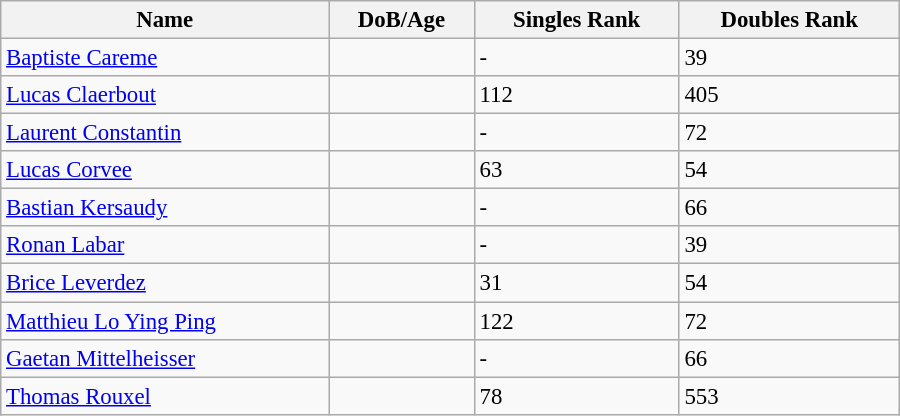<table class="wikitable"  style="width:600px; font-size:95%;">
<tr>
<th align="left">Name</th>
<th align="left">DoB/Age</th>
<th align="left">Singles Rank</th>
<th align="left">Doubles Rank</th>
</tr>
<tr>
<td><a href='#'>Baptiste Careme</a></td>
<td></td>
<td>-</td>
<td>39</td>
</tr>
<tr>
<td><a href='#'>Lucas Claerbout</a></td>
<td></td>
<td>112</td>
<td>405</td>
</tr>
<tr>
<td><a href='#'>Laurent Constantin</a></td>
<td></td>
<td>-</td>
<td>72</td>
</tr>
<tr>
<td><a href='#'>Lucas Corvee</a></td>
<td></td>
<td>63</td>
<td>54</td>
</tr>
<tr>
<td><a href='#'>Bastian Kersaudy</a></td>
<td></td>
<td>-</td>
<td>66</td>
</tr>
<tr>
<td><a href='#'>Ronan Labar</a></td>
<td></td>
<td>-</td>
<td>39</td>
</tr>
<tr>
<td><a href='#'>Brice Leverdez</a></td>
<td></td>
<td>31</td>
<td>54</td>
</tr>
<tr>
<td><a href='#'>Matthieu Lo Ying Ping</a></td>
<td></td>
<td>122</td>
<td>72</td>
</tr>
<tr>
<td><a href='#'>Gaetan Mittelheisser</a></td>
<td></td>
<td>-</td>
<td>66</td>
</tr>
<tr>
<td><a href='#'>Thomas Rouxel</a></td>
<td></td>
<td>78</td>
<td>553</td>
</tr>
</table>
